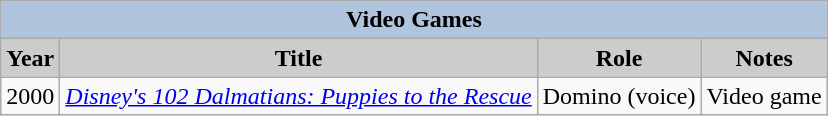<table class="wikitable">
<tr>
<th colspan=4 style="background:#B0C4DE;">Video Games</th>
</tr>
<tr>
<th style="background: #CCCCCC;">Year</th>
<th style="background: #CCCCCC;">Title</th>
<th style="background: #CCCCCC;">Role</th>
<th style="background: #CCCCCC;">Notes</th>
</tr>
<tr>
<td>2000</td>
<td><em><a href='#'>Disney's 102 Dalmatians: Puppies to the Rescue</a></em></td>
<td>Domino (voice)</td>
<td>Video game</td>
</tr>
</table>
